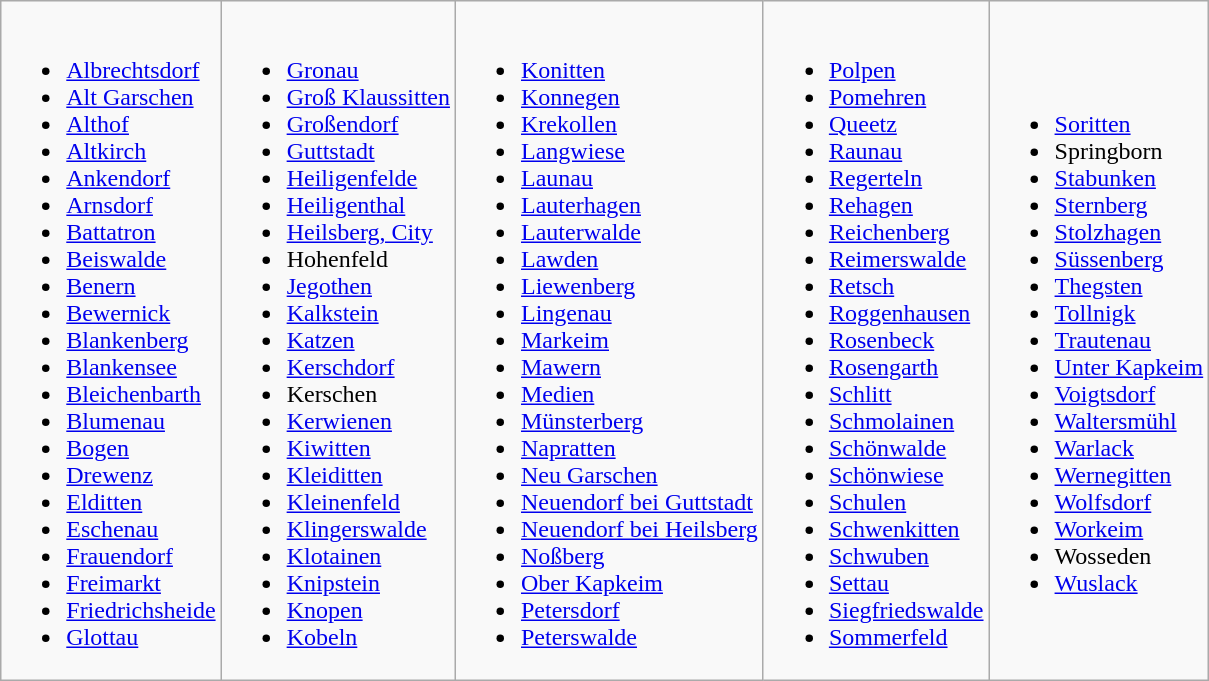<table class="wikitable">
<tr>
<td><br><ul><li><a href='#'>Albrechtsdorf</a></li><li><a href='#'>Alt Garschen</a></li><li><a href='#'>Althof</a></li><li><a href='#'>Altkirch</a></li><li><a href='#'>Ankendorf</a></li><li><a href='#'>Arnsdorf</a></li><li><a href='#'>Battatron</a></li><li><a href='#'>Beiswalde</a></li><li><a href='#'>Benern</a></li><li><a href='#'>Bewernick</a></li><li><a href='#'>Blankenberg</a></li><li><a href='#'>Blankensee</a></li><li><a href='#'>Bleichenbarth</a></li><li><a href='#'>Blumenau</a></li><li><a href='#'>Bogen</a></li><li><a href='#'>Drewenz</a></li><li><a href='#'>Elditten</a></li><li><a href='#'>Eschenau</a></li><li><a href='#'>Frauendorf</a></li><li><a href='#'>Freimarkt</a></li><li><a href='#'>Friedrichsheide</a></li><li><a href='#'>Glottau</a></li></ul></td>
<td><br><ul><li><a href='#'>Gronau</a></li><li><a href='#'>Groß Klaussitten</a></li><li><a href='#'>Großendorf</a></li><li><a href='#'>Guttstadt</a></li><li><a href='#'>Heiligenfelde</a></li><li><a href='#'>Heiligenthal</a></li><li><a href='#'>Heilsberg, City</a></li><li>Hohenfeld</li><li><a href='#'>Jegothen</a></li><li><a href='#'>Kalkstein</a></li><li><a href='#'>Katzen</a></li><li><a href='#'>Kerschdorf</a></li><li>Kerschen</li><li><a href='#'>Kerwienen</a></li><li><a href='#'>Kiwitten</a></li><li><a href='#'>Kleiditten</a></li><li><a href='#'>Kleinenfeld</a></li><li><a href='#'>Klingerswalde</a></li><li><a href='#'>Klotainen</a></li><li><a href='#'>Knipstein</a></li><li><a href='#'>Knopen</a></li><li><a href='#'>Kobeln</a></li></ul></td>
<td><br><ul><li><a href='#'>Konitten</a></li><li><a href='#'>Konnegen</a></li><li><a href='#'>Krekollen</a></li><li><a href='#'>Langwiese</a></li><li><a href='#'>Launau</a></li><li><a href='#'>Lauterhagen</a></li><li><a href='#'>Lauterwalde</a></li><li><a href='#'>Lawden</a></li><li><a href='#'>Liewenberg</a></li><li><a href='#'>Lingenau</a></li><li><a href='#'>Markeim</a></li><li><a href='#'>Mawern</a></li><li><a href='#'>Medien</a></li><li><a href='#'>Münsterberg</a></li><li><a href='#'>Napratten</a></li><li><a href='#'>Neu Garschen</a></li><li><a href='#'>Neuendorf bei Guttstadt</a></li><li><a href='#'>Neuendorf bei Heilsberg</a></li><li><a href='#'>Noßberg</a></li><li><a href='#'>Ober Kapkeim</a></li><li><a href='#'>Petersdorf</a></li><li><a href='#'>Peterswalde</a></li></ul></td>
<td><br><ul><li><a href='#'>Polpen</a></li><li><a href='#'>Pomehren</a></li><li><a href='#'>Queetz</a></li><li><a href='#'>Raunau</a></li><li><a href='#'>Regerteln</a></li><li><a href='#'>Rehagen</a></li><li><a href='#'>Reichenberg</a></li><li><a href='#'>Reimerswalde</a></li><li><a href='#'>Retsch</a></li><li><a href='#'>Roggenhausen</a></li><li><a href='#'>Rosenbeck</a></li><li><a href='#'>Rosengarth</a></li><li><a href='#'>Schlitt</a></li><li><a href='#'>Schmolainen</a></li><li><a href='#'>Schönwalde</a></li><li><a href='#'>Schönwiese</a></li><li><a href='#'>Schulen</a></li><li><a href='#'>Schwenkitten</a></li><li><a href='#'>Schwuben</a></li><li><a href='#'>Settau</a></li><li><a href='#'>Siegfriedswalde</a></li><li><a href='#'>Sommerfeld</a></li></ul></td>
<td><br><ul><li><a href='#'>Soritten</a></li><li>Springborn</li><li><a href='#'>Stabunken</a></li><li><a href='#'>Sternberg</a></li><li><a href='#'>Stolzhagen</a></li><li><a href='#'>Süssenberg</a></li><li><a href='#'>Thegsten</a></li><li><a href='#'>Tollnigk</a></li><li><a href='#'>Trautenau</a></li><li><a href='#'>Unter Kapkeim</a></li><li><a href='#'>Voigtsdorf</a></li><li><a href='#'>Waltersmühl</a></li><li><a href='#'>Warlack</a></li><li><a href='#'>Wernegitten</a></li><li><a href='#'>Wolfsdorf</a></li><li><a href='#'>Workeim</a></li><li>Wosseden</li><li><a href='#'>Wuslack</a></li></ul></td>
</tr>
</table>
